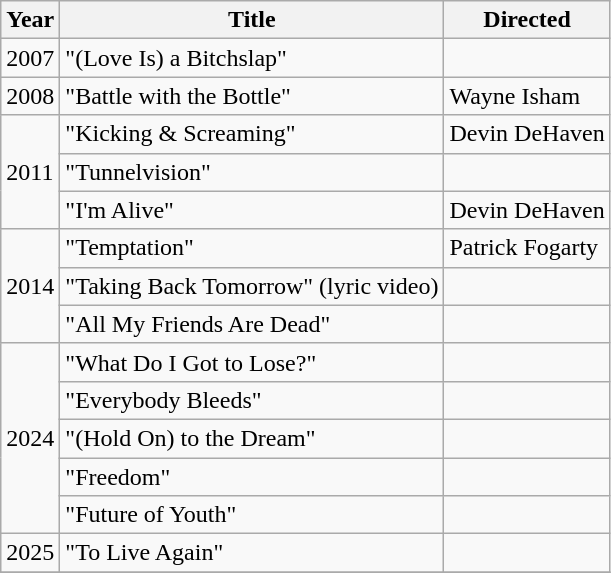<table class="wikitable">
<tr>
<th>Year</th>
<th>Title</th>
<th>Directed</th>
</tr>
<tr>
<td>2007</td>
<td>"(Love Is) a Bitchslap"</td>
<td></td>
</tr>
<tr>
<td>2008</td>
<td>"Battle with the Bottle"</td>
<td>Wayne Isham</td>
</tr>
<tr>
<td rowspan="3">2011</td>
<td>"Kicking & Screaming"</td>
<td>Devin DeHaven</td>
</tr>
<tr>
<td>"Tunnelvision"</td>
<td></td>
</tr>
<tr>
<td>"I'm Alive"</td>
<td>Devin DeHaven</td>
</tr>
<tr>
<td rowspan="3">2014</td>
<td>"Temptation"</td>
<td>Patrick Fogarty</td>
</tr>
<tr>
<td>"Taking Back Tomorrow" (lyric video)</td>
<td></td>
</tr>
<tr>
<td>"All My Friends Are Dead"</td>
<td></td>
</tr>
<tr>
<td rowspan="5">2024</td>
<td>"What Do I Got to Lose?"</td>
<td></td>
</tr>
<tr>
<td>"Everybody Bleeds"</td>
<td></td>
</tr>
<tr>
<td>"(Hold On) to the Dream"</td>
<td></td>
</tr>
<tr>
<td>"Freedom"</td>
<td></td>
</tr>
<tr>
<td>"Future of Youth"</td>
<td></td>
</tr>
<tr>
<td rowspan="1">2025</td>
<td>"To Live Again"</td>
<td></td>
</tr>
<tr>
</tr>
</table>
